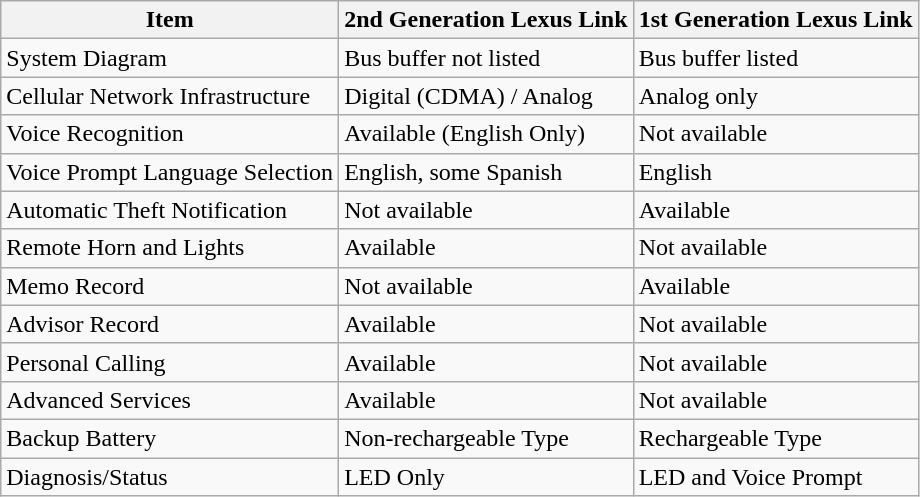<table class="wikitable">
<tr>
<th>Item</th>
<th>2nd Generation Lexus Link</th>
<th>1st Generation Lexus Link</th>
</tr>
<tr>
<td>System Diagram</td>
<td>Bus buffer not listed</td>
<td>Bus buffer listed</td>
</tr>
<tr>
<td>Cellular Network Infrastructure</td>
<td>Digital (CDMA) / Analog</td>
<td>Analog only</td>
</tr>
<tr>
<td>Voice Recognition</td>
<td>Available (English Only)</td>
<td>Not available</td>
</tr>
<tr>
<td>Voice Prompt Language Selection</td>
<td>English, some Spanish</td>
<td>English</td>
</tr>
<tr>
<td>Automatic Theft Notification</td>
<td>Not available</td>
<td>Available</td>
</tr>
<tr>
<td>Remote Horn and Lights</td>
<td>Available</td>
<td>Not available</td>
</tr>
<tr>
<td>Memo Record</td>
<td>Not available</td>
<td>Available</td>
</tr>
<tr>
<td>Advisor Record</td>
<td>Available</td>
<td>Not available</td>
</tr>
<tr>
<td>Personal Calling</td>
<td>Available</td>
<td>Not available</td>
</tr>
<tr>
<td>Advanced Services</td>
<td>Available</td>
<td>Not available</td>
</tr>
<tr>
<td>Backup Battery</td>
<td>Non-rechargeable Type</td>
<td>Rechargeable Type</td>
</tr>
<tr>
<td>Diagnosis/Status</td>
<td>LED Only</td>
<td>LED and Voice Prompt</td>
</tr>
</table>
